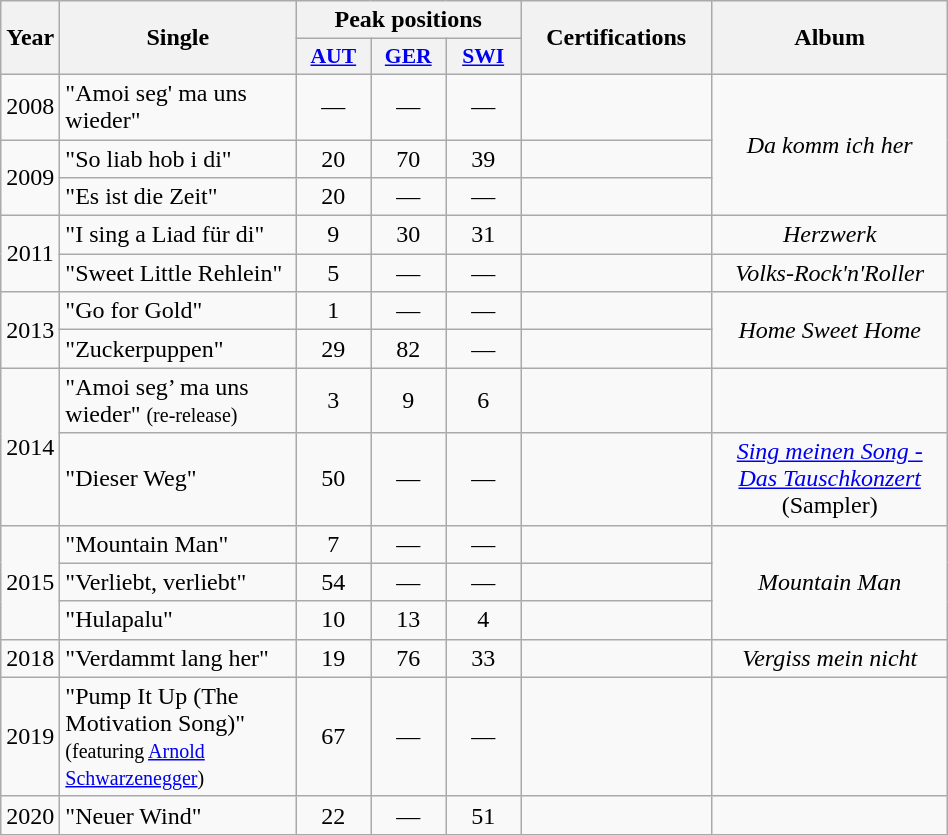<table class="wikitable">
<tr>
<th align="center" rowspan="2" width="10">Year</th>
<th align="center" rowspan="2" width="150">Single</th>
<th align="center" colspan="3" width="30">Peak positions</th>
<th align="center" rowspan="2" width="120">Certifications</th>
<th align="center" rowspan="2" width="150">Album</th>
</tr>
<tr>
<th scope="col" style="width:3em;font-size:90%;"><a href='#'>AUT</a><br></th>
<th scope="col" style="width:3em;font-size:90%;"><a href='#'>GER</a><br></th>
<th scope="col" style="width:3em;font-size:90%;"><a href='#'>SWI</a><br></th>
</tr>
<tr>
<td align="center">2008</td>
<td>"Amoi seg' ma uns wieder"</td>
<td align="center">—</td>
<td align="center">—</td>
<td align="center">—</td>
<td align="center"></td>
<td align="center" rowspan="3"><em>Da komm ich her</em></td>
</tr>
<tr>
<td align="center" rowspan="2">2009</td>
<td>"So liab hob i di"</td>
<td align="center">20</td>
<td align="center">70</td>
<td align="center">39</td>
<td align="center"></td>
</tr>
<tr>
<td>"Es ist die Zeit"</td>
<td align="center">20</td>
<td align="center">—</td>
<td align="center">—</td>
<td align="center"></td>
</tr>
<tr>
<td align="center" rowspan="2">2011</td>
<td>"I sing a Liad für di"</td>
<td align="center">9</td>
<td align="center">30</td>
<td align="center">31</td>
<td align="center"></td>
<td align="center"><em>Herzwerk</em></td>
</tr>
<tr>
<td>"Sweet Little Rehlein"</td>
<td align="center">5</td>
<td align="center">—</td>
<td align="center">—</td>
<td align="center"></td>
<td align="center"><em>Volks-Rock'n'Roller</em></td>
</tr>
<tr>
<td align="center" rowspan="2">2013</td>
<td>"Go for Gold"</td>
<td align="center">1</td>
<td align="center">—</td>
<td align="center">—</td>
<td align="center"></td>
<td align="center" rowspan="2"><em>Home Sweet Home</em></td>
</tr>
<tr>
<td>"Zuckerpuppen"</td>
<td align="center">29</td>
<td align="center">82</td>
<td align="center">—</td>
<td align="center"></td>
</tr>
<tr>
<td align="center" rowspan="2">2014</td>
<td>"Amoi seg’ ma uns wieder" <small>(re-release)</small></td>
<td align="center">3</td>
<td align="center">9</td>
<td align="center">6</td>
<td align="center"></td>
<td align="center"></td>
</tr>
<tr>
<td>"Dieser Weg"</td>
<td align="center">50</td>
<td align="center">—</td>
<td align="center">—</td>
<td align="center"></td>
<td align="center"><em><a href='#'>Sing meinen Song - Das Tauschkonzert</a></em> (Sampler)</td>
</tr>
<tr>
<td align="center" rowspan="3">2015</td>
<td>"Mountain Man"</td>
<td align="center">7</td>
<td align="center">—</td>
<td align="center">—</td>
<td align="center"></td>
<td align="center" rowspan="3"><em>Mountain Man</em></td>
</tr>
<tr>
<td>"Verliebt, verliebt"</td>
<td align="center">54</td>
<td align="center">—</td>
<td align="center">—</td>
<td align="center"></td>
</tr>
<tr>
<td>"Hulapalu"</td>
<td align="center">10</td>
<td align="center">13</td>
<td align="center">4</td>
<td align="center"></td>
</tr>
<tr>
<td align="center">2018</td>
<td>"Verdammt lang her"</td>
<td align="center">19</td>
<td align="center">76</td>
<td align="center">33</td>
<td align="center"></td>
<td align="center"><em>Vergiss mein nicht</em></td>
</tr>
<tr>
<td align="center">2019</td>
<td>"Pump It Up (The Motivation Song)"<br><small>(featuring <a href='#'>Arnold Schwarzenegger</a>)</small></td>
<td align="center">67</td>
<td align="center">—</td>
<td align="center">—</td>
<td align="center"></td>
<td align="center"></td>
</tr>
<tr>
<td align="center">2020</td>
<td>"Neuer Wind"</td>
<td align="center">22</td>
<td align="center">—</td>
<td align="center">51</td>
<td align="center"></td>
<td align="center"></td>
</tr>
</table>
